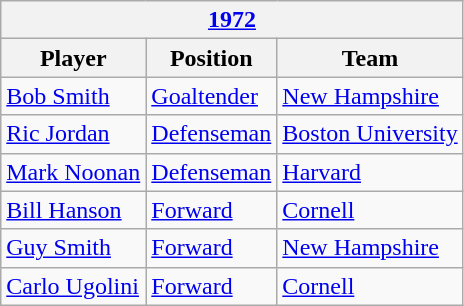<table class="wikitable">
<tr>
<th colspan=3><a href='#'>1972</a></th>
</tr>
<tr>
<th>Player</th>
<th>Position</th>
<th>Team</th>
</tr>
<tr>
<td><a href='#'>Bob Smith</a></td>
<td><a href='#'>Goaltender</a></td>
<td><a href='#'>New Hampshire</a></td>
</tr>
<tr>
<td><a href='#'>Ric Jordan</a></td>
<td><a href='#'>Defenseman</a></td>
<td><a href='#'>Boston University</a></td>
</tr>
<tr>
<td><a href='#'>Mark Noonan</a></td>
<td><a href='#'>Defenseman</a></td>
<td><a href='#'>Harvard</a></td>
</tr>
<tr>
<td><a href='#'>Bill Hanson</a></td>
<td><a href='#'>Forward</a></td>
<td><a href='#'>Cornell</a></td>
</tr>
<tr>
<td><a href='#'>Guy Smith</a></td>
<td><a href='#'>Forward</a></td>
<td><a href='#'>New Hampshire</a></td>
</tr>
<tr>
<td><a href='#'>Carlo Ugolini</a></td>
<td><a href='#'>Forward</a></td>
<td><a href='#'>Cornell</a></td>
</tr>
</table>
